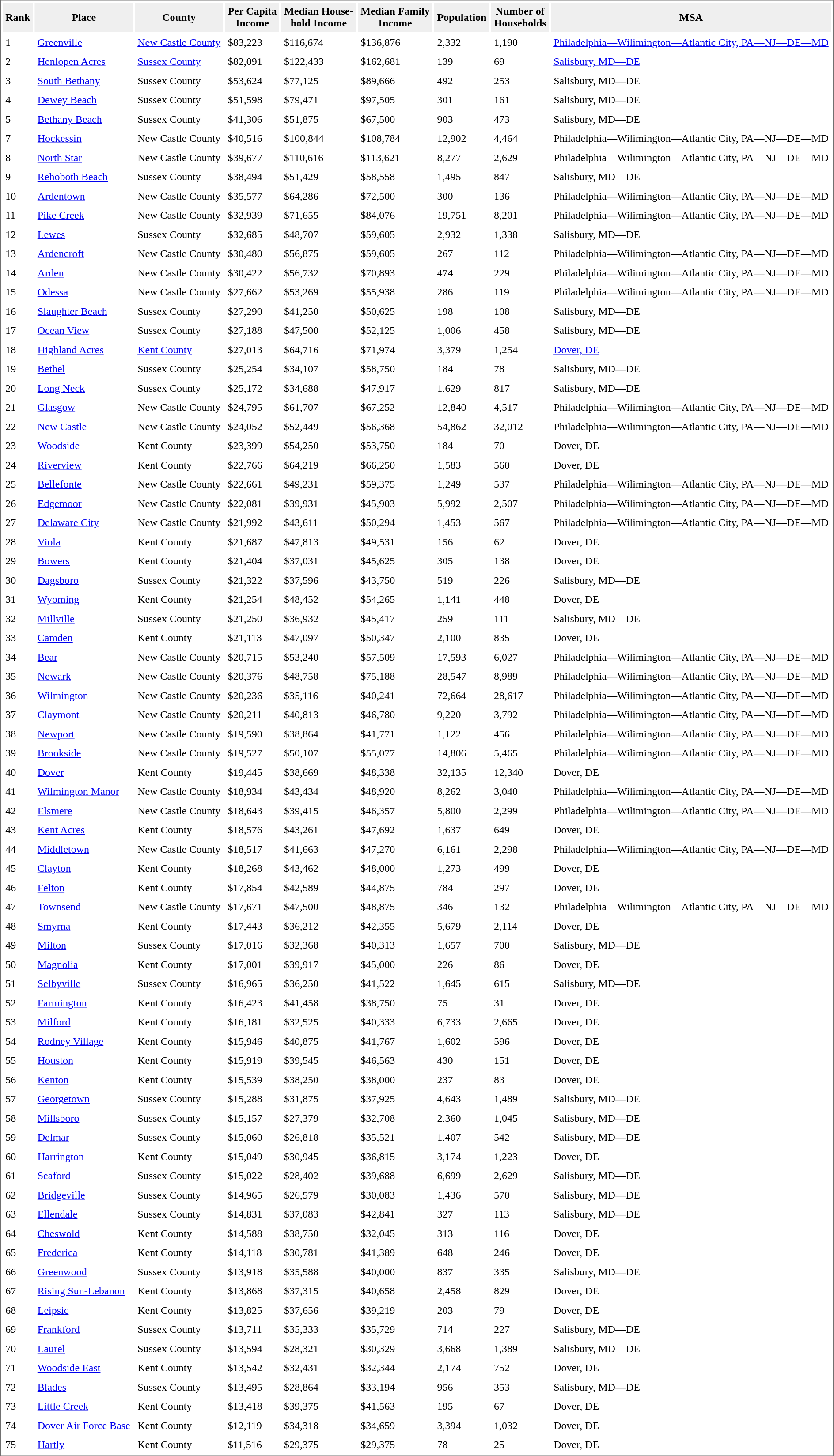<table class="toccolours" clear="both" align="center" cellpadding="4" cellspacing="3" style="border: 1px solid #707070;">
<tr style="background:#efefef;">
<th>Rank</th>
<th>Place</th>
<th>County</th>
<th>Per Capita<br>Income</th>
<th>Median House-<br>hold Income</th>
<th>Median Family<br>Income</th>
<th>Population</th>
<th>Number of<br>Households</th>
<th>MSA</th>
</tr>
<tr>
<td>1</td>
<td><a href='#'>Greenville</a></td>
<td><a href='#'>New Castle County</a></td>
<td>$83,223</td>
<td>$116,674</td>
<td>$136,876</td>
<td>2,332</td>
<td>1,190</td>
<td><a href='#'>Philadelphia—Wilimington—Atlantic City, PA—NJ—DE—MD</a></td>
</tr>
<tr>
<td>2</td>
<td><a href='#'>Henlopen Acres</a></td>
<td><a href='#'>Sussex County</a></td>
<td>$82,091</td>
<td>$122,433</td>
<td>$162,681</td>
<td>139</td>
<td>69</td>
<td><a href='#'>Salisbury, MD—DE</a></td>
</tr>
<tr>
<td>3</td>
<td><a href='#'>South Bethany</a></td>
<td>Sussex County</td>
<td>$53,624</td>
<td>$77,125</td>
<td>$89,666</td>
<td>492</td>
<td>253</td>
<td>Salisbury, MD—DE</td>
</tr>
<tr>
<td>4</td>
<td><a href='#'>Dewey Beach</a></td>
<td>Sussex County</td>
<td>$51,598</td>
<td>$79,471</td>
<td>$97,505</td>
<td>301</td>
<td>161</td>
<td>Salisbury, MD—DE</td>
</tr>
<tr>
<td>5</td>
<td><a href='#'>Bethany Beach</a></td>
<td>Sussex County</td>
<td>$41,306</td>
<td>$51,875</td>
<td>$67,500</td>
<td>903</td>
<td>473</td>
<td>Salisbury, MD—DE</td>
</tr>
<tr>
<td>7</td>
<td><a href='#'>Hockessin</a></td>
<td>New Castle County</td>
<td>$40,516</td>
<td>$100,844</td>
<td>$108,784</td>
<td>12,902</td>
<td>4,464</td>
<td>Philadelphia—Wilimington—Atlantic City, PA—NJ—DE—MD</td>
</tr>
<tr>
<td>8</td>
<td><a href='#'>North Star</a></td>
<td>New Castle County</td>
<td>$39,677</td>
<td>$110,616</td>
<td>$113,621</td>
<td>8,277</td>
<td>2,629</td>
<td>Philadelphia—Wilimington—Atlantic City, PA—NJ—DE—MD</td>
</tr>
<tr>
<td>9</td>
<td><a href='#'>Rehoboth Beach</a></td>
<td>Sussex County</td>
<td>$38,494</td>
<td>$51,429</td>
<td>$58,558</td>
<td>1,495</td>
<td>847</td>
<td>Salisbury, MD—DE</td>
</tr>
<tr>
<td>10</td>
<td><a href='#'>Ardentown</a></td>
<td>New Castle County</td>
<td>$35,577</td>
<td>$64,286</td>
<td>$72,500</td>
<td>300</td>
<td>136</td>
<td>Philadelphia—Wilimington—Atlantic City, PA—NJ—DE—MD</td>
</tr>
<tr>
<td>11</td>
<td><a href='#'>Pike Creek</a></td>
<td>New Castle County</td>
<td>$32,939</td>
<td>$71,655</td>
<td>$84,076</td>
<td>19,751</td>
<td>8,201</td>
<td>Philadelphia—Wilimington—Atlantic City, PA—NJ—DE—MD</td>
</tr>
<tr>
<td>12</td>
<td><a href='#'>Lewes</a></td>
<td>Sussex County</td>
<td>$32,685</td>
<td>$48,707</td>
<td>$59,605</td>
<td>2,932</td>
<td>1,338</td>
<td>Salisbury, MD—DE</td>
</tr>
<tr>
<td>13</td>
<td><a href='#'>Ardencroft</a></td>
<td>New Castle County</td>
<td>$30,480</td>
<td>$56,875</td>
<td>$59,605</td>
<td>267</td>
<td>112</td>
<td>Philadelphia—Wilimington—Atlantic City, PA—NJ—DE—MD</td>
</tr>
<tr>
<td>14</td>
<td><a href='#'>Arden</a></td>
<td>New Castle County</td>
<td>$30,422</td>
<td>$56,732</td>
<td>$70,893</td>
<td>474</td>
<td>229</td>
<td>Philadelphia—Wilimington—Atlantic City, PA—NJ—DE—MD</td>
</tr>
<tr>
<td>15</td>
<td><a href='#'>Odessa</a></td>
<td>New Castle County</td>
<td>$27,662</td>
<td>$53,269</td>
<td>$55,938</td>
<td>286</td>
<td>119</td>
<td>Philadelphia—Wilimington—Atlantic City, PA—NJ—DE—MD</td>
</tr>
<tr>
<td>16</td>
<td><a href='#'>Slaughter Beach</a></td>
<td>Sussex County</td>
<td>$27,290</td>
<td>$41,250</td>
<td>$50,625</td>
<td>198</td>
<td>108</td>
<td>Salisbury, MD—DE</td>
</tr>
<tr>
<td>17</td>
<td><a href='#'>Ocean View</a></td>
<td>Sussex County</td>
<td>$27,188</td>
<td>$47,500</td>
<td>$52,125</td>
<td>1,006</td>
<td>458</td>
<td>Salisbury, MD—DE</td>
</tr>
<tr>
<td>18</td>
<td><a href='#'>Highland Acres</a></td>
<td><a href='#'>Kent County</a></td>
<td>$27,013</td>
<td>$64,716</td>
<td>$71,974</td>
<td>3,379</td>
<td>1,254</td>
<td><a href='#'>Dover, DE</a></td>
</tr>
<tr>
<td>19</td>
<td><a href='#'>Bethel</a></td>
<td>Sussex County</td>
<td>$25,254</td>
<td>$34,107</td>
<td>$58,750</td>
<td>184</td>
<td>78</td>
<td>Salisbury, MD—DE</td>
</tr>
<tr>
<td>20</td>
<td><a href='#'>Long Neck</a></td>
<td>Sussex County</td>
<td>$25,172</td>
<td>$34,688</td>
<td>$47,917</td>
<td>1,629</td>
<td>817</td>
<td>Salisbury, MD—DE</td>
</tr>
<tr>
<td>21</td>
<td><a href='#'>Glasgow</a></td>
<td>New Castle County</td>
<td>$24,795</td>
<td>$61,707</td>
<td>$67,252</td>
<td>12,840</td>
<td>4,517</td>
<td>Philadelphia—Wilimington—Atlantic City, PA—NJ—DE—MD</td>
</tr>
<tr>
<td>22</td>
<td><a href='#'>New Castle</a></td>
<td>New Castle County</td>
<td>$24,052</td>
<td>$52,449</td>
<td>$56,368</td>
<td>54,862</td>
<td>32,012</td>
<td>Philadelphia—Wilimington—Atlantic City, PA—NJ—DE—MD</td>
</tr>
<tr>
<td>23</td>
<td><a href='#'>Woodside</a></td>
<td>Kent County</td>
<td>$23,399</td>
<td>$54,250</td>
<td>$53,750</td>
<td>184</td>
<td>70</td>
<td>Dover, DE</td>
</tr>
<tr>
<td>24</td>
<td><a href='#'>Riverview</a></td>
<td>Kent County</td>
<td>$22,766</td>
<td>$64,219</td>
<td>$66,250</td>
<td>1,583</td>
<td>560</td>
<td>Dover, DE</td>
</tr>
<tr>
<td>25</td>
<td><a href='#'>Bellefonte</a></td>
<td>New Castle County</td>
<td>$22,661</td>
<td>$49,231</td>
<td>$59,375</td>
<td>1,249</td>
<td>537</td>
<td>Philadelphia—Wilimington—Atlantic City, PA—NJ—DE—MD</td>
</tr>
<tr>
<td>26</td>
<td><a href='#'>Edgemoor</a></td>
<td>New Castle County</td>
<td>$22,081</td>
<td>$39,931</td>
<td>$45,903</td>
<td>5,992</td>
<td>2,507</td>
<td>Philadelphia—Wilimington—Atlantic City, PA—NJ—DE—MD</td>
</tr>
<tr>
<td>27</td>
<td><a href='#'>Delaware City</a></td>
<td>New Castle County</td>
<td>$21,992</td>
<td>$43,611</td>
<td>$50,294</td>
<td>1,453</td>
<td>567</td>
<td>Philadelphia—Wilimington—Atlantic City, PA—NJ—DE—MD</td>
</tr>
<tr>
<td>28</td>
<td><a href='#'>Viola</a></td>
<td>Kent County</td>
<td>$21,687</td>
<td>$47,813</td>
<td>$49,531</td>
<td>156</td>
<td>62</td>
<td>Dover, DE</td>
</tr>
<tr>
<td>29</td>
<td><a href='#'>Bowers</a></td>
<td>Kent County</td>
<td>$21,404</td>
<td>$37,031</td>
<td>$45,625</td>
<td>305</td>
<td>138</td>
<td>Dover, DE</td>
</tr>
<tr>
<td>30</td>
<td><a href='#'>Dagsboro</a></td>
<td>Sussex County</td>
<td>$21,322</td>
<td>$37,596</td>
<td>$43,750</td>
<td>519</td>
<td>226</td>
<td>Salisbury, MD—DE</td>
</tr>
<tr>
<td>31</td>
<td><a href='#'>Wyoming</a></td>
<td>Kent County</td>
<td>$21,254</td>
<td>$48,452</td>
<td>$54,265</td>
<td>1,141</td>
<td>448</td>
<td>Dover, DE</td>
</tr>
<tr>
<td>32</td>
<td><a href='#'>Millville</a></td>
<td>Sussex County</td>
<td>$21,250</td>
<td>$36,932</td>
<td>$45,417</td>
<td>259</td>
<td>111</td>
<td>Salisbury, MD—DE</td>
</tr>
<tr>
<td>33</td>
<td><a href='#'>Camden</a></td>
<td>Kent County</td>
<td>$21,113</td>
<td>$47,097</td>
<td>$50,347</td>
<td>2,100</td>
<td>835</td>
<td>Dover, DE</td>
</tr>
<tr>
<td>34</td>
<td><a href='#'>Bear</a></td>
<td>New Castle County</td>
<td>$20,715</td>
<td>$53,240</td>
<td>$57,509</td>
<td>17,593</td>
<td>6,027</td>
<td>Philadelphia—Wilimington—Atlantic City, PA—NJ—DE—MD</td>
</tr>
<tr>
<td>35</td>
<td><a href='#'>Newark</a></td>
<td>New Castle County</td>
<td>$20,376</td>
<td>$48,758</td>
<td>$75,188</td>
<td>28,547</td>
<td>8,989</td>
<td>Philadelphia—Wilimington—Atlantic City, PA—NJ—DE—MD</td>
</tr>
<tr>
<td>36</td>
<td><a href='#'>Wilmington</a></td>
<td>New Castle County</td>
<td>$20,236</td>
<td>$35,116</td>
<td>$40,241</td>
<td>72,664</td>
<td>28,617</td>
<td>Philadelphia—Wilimington—Atlantic City, PA—NJ—DE—MD</td>
</tr>
<tr>
<td>37</td>
<td><a href='#'>Claymont</a></td>
<td>New Castle County</td>
<td>$20,211</td>
<td>$40,813</td>
<td>$46,780</td>
<td>9,220</td>
<td>3,792</td>
<td>Philadelphia—Wilimington—Atlantic City, PA—NJ—DE—MD</td>
</tr>
<tr>
<td>38</td>
<td><a href='#'>Newport</a></td>
<td>New Castle County</td>
<td>$19,590</td>
<td>$38,864</td>
<td>$41,771</td>
<td>1,122</td>
<td>456</td>
<td>Philadelphia—Wilimington—Atlantic City, PA—NJ—DE—MD</td>
</tr>
<tr>
<td>39</td>
<td><a href='#'>Brookside</a></td>
<td>New Castle County</td>
<td>$19,527</td>
<td>$50,107</td>
<td>$55,077</td>
<td>14,806</td>
<td>5,465</td>
<td>Philadelphia—Wilimington—Atlantic City, PA—NJ—DE—MD</td>
</tr>
<tr>
<td>40</td>
<td><a href='#'>Dover</a></td>
<td>Kent County</td>
<td>$19,445</td>
<td>$38,669</td>
<td>$48,338</td>
<td>32,135</td>
<td>12,340</td>
<td>Dover, DE</td>
</tr>
<tr>
<td>41</td>
<td><a href='#'>Wilmington Manor</a></td>
<td>New Castle County</td>
<td>$18,934</td>
<td>$43,434</td>
<td>$48,920</td>
<td>8,262</td>
<td>3,040</td>
<td>Philadelphia—Wilimington—Atlantic City, PA—NJ—DE—MD</td>
</tr>
<tr>
<td>42</td>
<td><a href='#'>Elsmere</a></td>
<td>New Castle County</td>
<td>$18,643</td>
<td>$39,415</td>
<td>$46,357</td>
<td>5,800</td>
<td>2,299</td>
<td>Philadelphia—Wilimington—Atlantic City, PA—NJ—DE—MD</td>
</tr>
<tr>
<td>43</td>
<td><a href='#'>Kent Acres</a></td>
<td>Kent County</td>
<td>$18,576</td>
<td>$43,261</td>
<td>$47,692</td>
<td>1,637</td>
<td>649</td>
<td>Dover, DE</td>
</tr>
<tr>
<td>44</td>
<td><a href='#'>Middletown</a></td>
<td>New Castle County</td>
<td>$18,517</td>
<td>$41,663</td>
<td>$47,270</td>
<td>6,161</td>
<td>2,298</td>
<td>Philadelphia—Wilimington—Atlantic City, PA—NJ—DE—MD</td>
</tr>
<tr>
<td>45</td>
<td><a href='#'>Clayton</a></td>
<td>Kent County</td>
<td>$18,268</td>
<td>$43,462</td>
<td>$48,000</td>
<td>1,273</td>
<td>499</td>
<td>Dover, DE</td>
</tr>
<tr>
<td>46</td>
<td><a href='#'>Felton</a></td>
<td>Kent County</td>
<td>$17,854</td>
<td>$42,589</td>
<td>$44,875</td>
<td>784</td>
<td>297</td>
<td>Dover, DE</td>
</tr>
<tr>
<td>47</td>
<td><a href='#'>Townsend</a></td>
<td>New Castle County</td>
<td>$17,671</td>
<td>$47,500</td>
<td>$48,875</td>
<td>346</td>
<td>132</td>
<td>Philadelphia—Wilimington—Atlantic City, PA—NJ—DE—MD</td>
</tr>
<tr>
<td>48</td>
<td><a href='#'>Smyrna</a></td>
<td>Kent County</td>
<td>$17,443</td>
<td>$36,212</td>
<td>$42,355</td>
<td>5,679</td>
<td>2,114</td>
<td>Dover, DE</td>
</tr>
<tr>
<td>49</td>
<td><a href='#'>Milton</a></td>
<td>Sussex County</td>
<td>$17,016</td>
<td>$32,368</td>
<td>$40,313</td>
<td>1,657</td>
<td>700</td>
<td>Salisbury, MD—DE</td>
</tr>
<tr>
<td>50</td>
<td><a href='#'>Magnolia</a></td>
<td>Kent County</td>
<td>$17,001</td>
<td>$39,917</td>
<td>$45,000</td>
<td>226</td>
<td>86</td>
<td>Dover, DE</td>
</tr>
<tr>
<td>51</td>
<td><a href='#'>Selbyville</a></td>
<td>Sussex County</td>
<td>$16,965</td>
<td>$36,250</td>
<td>$41,522</td>
<td>1,645</td>
<td>615</td>
<td>Salisbury, MD—DE</td>
</tr>
<tr>
<td>52</td>
<td><a href='#'>Farmington</a></td>
<td>Kent County</td>
<td>$16,423</td>
<td>$41,458</td>
<td>$38,750</td>
<td>75</td>
<td>31</td>
<td>Dover, DE</td>
</tr>
<tr>
<td>53</td>
<td><a href='#'>Milford</a></td>
<td>Kent County</td>
<td>$16,181</td>
<td>$32,525</td>
<td>$40,333</td>
<td>6,733</td>
<td>2,665</td>
<td>Dover, DE</td>
</tr>
<tr>
<td>54</td>
<td><a href='#'>Rodney Village</a></td>
<td>Kent County</td>
<td>$15,946</td>
<td>$40,875</td>
<td>$41,767</td>
<td>1,602</td>
<td>596</td>
<td>Dover, DE</td>
</tr>
<tr>
<td>55</td>
<td><a href='#'>Houston</a></td>
<td>Kent County</td>
<td>$15,919</td>
<td>$39,545</td>
<td>$46,563</td>
<td>430</td>
<td>151</td>
<td>Dover, DE</td>
</tr>
<tr>
<td>56</td>
<td><a href='#'>Kenton</a></td>
<td>Kent County</td>
<td>$15,539</td>
<td>$38,250</td>
<td>$38,000</td>
<td>237</td>
<td>83</td>
<td>Dover, DE</td>
</tr>
<tr>
<td>57</td>
<td><a href='#'>Georgetown</a></td>
<td>Sussex County</td>
<td>$15,288</td>
<td>$31,875</td>
<td>$37,925</td>
<td>4,643</td>
<td>1,489</td>
<td>Salisbury, MD—DE</td>
</tr>
<tr>
<td>58</td>
<td><a href='#'>Millsboro</a></td>
<td>Sussex County</td>
<td>$15,157</td>
<td>$27,379</td>
<td>$32,708</td>
<td>2,360</td>
<td>1,045</td>
<td>Salisbury, MD—DE</td>
</tr>
<tr>
<td>59</td>
<td><a href='#'>Delmar</a></td>
<td>Sussex County</td>
<td>$15,060</td>
<td>$26,818</td>
<td>$35,521</td>
<td>1,407</td>
<td>542</td>
<td>Salisbury, MD—DE</td>
</tr>
<tr>
<td>60</td>
<td><a href='#'>Harrington</a></td>
<td>Kent County</td>
<td>$15,049</td>
<td>$30,945</td>
<td>$36,815</td>
<td>3,174</td>
<td>1,223</td>
<td>Dover, DE</td>
</tr>
<tr>
<td>61</td>
<td><a href='#'>Seaford</a></td>
<td>Sussex County</td>
<td>$15,022</td>
<td>$28,402</td>
<td>$39,688</td>
<td>6,699</td>
<td>2,629</td>
<td>Salisbury, MD—DE</td>
</tr>
<tr>
<td>62</td>
<td><a href='#'>Bridgeville</a></td>
<td>Sussex County</td>
<td>$14,965</td>
<td>$26,579</td>
<td>$30,083</td>
<td>1,436</td>
<td>570</td>
<td>Salisbury, MD—DE</td>
</tr>
<tr>
<td>63</td>
<td><a href='#'>Ellendale</a></td>
<td>Sussex County</td>
<td>$14,831</td>
<td>$37,083</td>
<td>$42,841</td>
<td>327</td>
<td>113</td>
<td>Salisbury, MD—DE</td>
</tr>
<tr>
<td>64</td>
<td><a href='#'>Cheswold</a></td>
<td>Kent County</td>
<td>$14,588</td>
<td>$38,750</td>
<td>$32,045</td>
<td>313</td>
<td>116</td>
<td>Dover, DE</td>
</tr>
<tr>
<td>65</td>
<td><a href='#'>Frederica</a></td>
<td>Kent County</td>
<td>$14,118</td>
<td>$30,781</td>
<td>$41,389</td>
<td>648</td>
<td>246</td>
<td>Dover, DE</td>
</tr>
<tr>
<td>66</td>
<td><a href='#'>Greenwood</a></td>
<td>Sussex County</td>
<td>$13,918</td>
<td>$35,588</td>
<td>$40,000</td>
<td>837</td>
<td>335</td>
<td>Salisbury, MD—DE</td>
</tr>
<tr>
<td>67</td>
<td><a href='#'>Rising Sun-Lebanon</a></td>
<td>Kent County</td>
<td>$13,868</td>
<td>$37,315</td>
<td>$40,658</td>
<td>2,458</td>
<td>829</td>
<td>Dover, DE</td>
</tr>
<tr>
<td>68</td>
<td><a href='#'>Leipsic</a></td>
<td>Kent County</td>
<td>$13,825</td>
<td>$37,656</td>
<td>$39,219</td>
<td>203</td>
<td>79</td>
<td>Dover, DE</td>
</tr>
<tr>
<td>69</td>
<td><a href='#'>Frankford</a></td>
<td>Sussex County</td>
<td>$13,711</td>
<td>$35,333</td>
<td>$35,729</td>
<td>714</td>
<td>227</td>
<td>Salisbury, MD—DE</td>
</tr>
<tr>
<td>70</td>
<td><a href='#'>Laurel</a></td>
<td>Sussex County</td>
<td>$13,594</td>
<td>$28,321</td>
<td>$30,329</td>
<td>3,668</td>
<td>1,389</td>
<td>Salisbury, MD—DE</td>
</tr>
<tr>
<td>71</td>
<td><a href='#'>Woodside East</a></td>
<td>Kent County</td>
<td>$13,542</td>
<td>$32,431</td>
<td>$32,344</td>
<td>2,174</td>
<td>752</td>
<td>Dover, DE</td>
</tr>
<tr>
<td>72</td>
<td><a href='#'>Blades</a></td>
<td>Sussex County</td>
<td>$13,495</td>
<td>$28,864</td>
<td>$33,194</td>
<td>956</td>
<td>353</td>
<td>Salisbury, MD—DE</td>
</tr>
<tr>
<td>73</td>
<td><a href='#'>Little Creek</a></td>
<td>Kent County</td>
<td>$13,418</td>
<td>$39,375</td>
<td>$41,563</td>
<td>195</td>
<td>67</td>
<td>Dover, DE</td>
</tr>
<tr>
<td>74</td>
<td><a href='#'>Dover Air Force Base</a></td>
<td>Kent County</td>
<td>$12,119</td>
<td>$34,318</td>
<td>$34,659</td>
<td>3,394</td>
<td>1,032</td>
<td>Dover, DE</td>
</tr>
<tr>
<td>75</td>
<td><a href='#'>Hartly</a></td>
<td>Kent County</td>
<td>$11,516</td>
<td>$29,375</td>
<td>$29,375</td>
<td>78</td>
<td>25</td>
<td>Dover, DE</td>
</tr>
</table>
